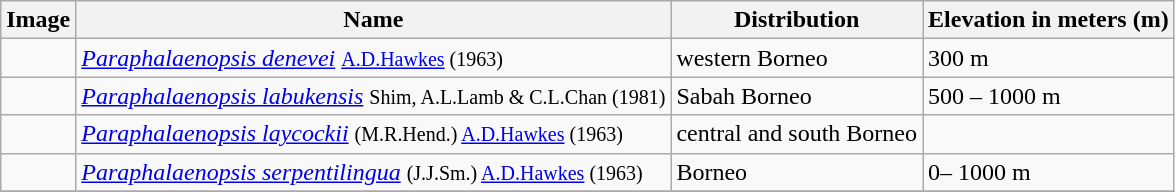<table class="wikitable">
<tr>
<th>Image</th>
<th>Name</th>
<th>Distribution</th>
<th>Elevation in meters (m)</th>
</tr>
<tr>
<td></td>
<td><em><a href='#'>Paraphalaenopsis denevei</a></em> <small><a href='#'>A.D.Hawkes</a> (1963)</small></td>
<td>western Borneo</td>
<td>300 m</td>
</tr>
<tr>
<td></td>
<td><em><a href='#'>Paraphalaenopsis labukensis</a></em> <small>Shim, A.L.Lamb & C.L.Chan (1981)</small></td>
<td>Sabah Borneo</td>
<td>500 – 1000 m</td>
</tr>
<tr>
<td></td>
<td><em><a href='#'>Paraphalaenopsis laycockii</a></em> <small>(M.R.Hend.) <a href='#'>A.D.Hawkes</a> (1963)</small></td>
<td>central and south Borneo</td>
<td></td>
</tr>
<tr>
<td></td>
<td><em><a href='#'>Paraphalaenopsis serpentilingua</a></em> <small> (J.J.Sm.) <a href='#'>A.D.Hawkes</a> (1963)</small></td>
<td>Borneo</td>
<td>0– 1000 m</td>
</tr>
<tr>
</tr>
</table>
